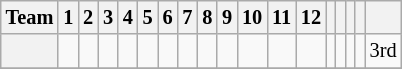<table class="wikitable" style="font-size:85%; text-align:center;">
<tr>
<th>Team</th>
<th>1</th>
<th>2</th>
<th>3</th>
<th>4</th>
<th>5</th>
<th>6</th>
<th>7</th>
<th>8</th>
<th>9</th>
<th>10</th>
<th>11</th>
<th>12</th>
<th></th>
<th></th>
<th></th>
<th></th>
<th></th>
</tr>
<tr>
<th align="left"></th>
<td></td>
<td></td>
<td></td>
<td></td>
<td></td>
<td></td>
<td></td>
<td></td>
<td></td>
<td></td>
<td></td>
<td></td>
<td></td>
<td></td>
<td></td>
<td></td>
<td>3rd</td>
</tr>
<tr>
</tr>
</table>
